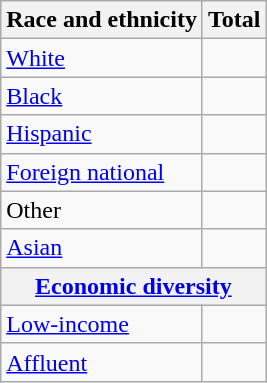<table class="wikitable floatright sortable collapsible"; text-align:right; font-size:80%;">
<tr>
<th>Race and ethnicity</th>
<th colspan="2" data-sort-type=number>Total</th>
</tr>
<tr>
<td><a href='#'>White</a></td>
<td align=right></td>
</tr>
<tr>
<td><a href='#'>Black</a></td>
<td align=right></td>
</tr>
<tr>
<td><a href='#'>Hispanic</a></td>
<td align=right></td>
</tr>
<tr>
<td><a href='#'>Foreign national</a></td>
<td align=right></td>
</tr>
<tr>
<td>Other</td>
<td align=right></td>
</tr>
<tr>
<td><a href='#'>Asian</a></td>
<td align=right></td>
</tr>
<tr>
<th colspan="4" data-sort-type=number><a href='#'>Economic diversity</a></th>
</tr>
<tr>
<td><a href='#'>Low-income</a></td>
<td align=right></td>
</tr>
<tr>
<td><a href='#'>Affluent</a></td>
<td align=right></td>
</tr>
</table>
